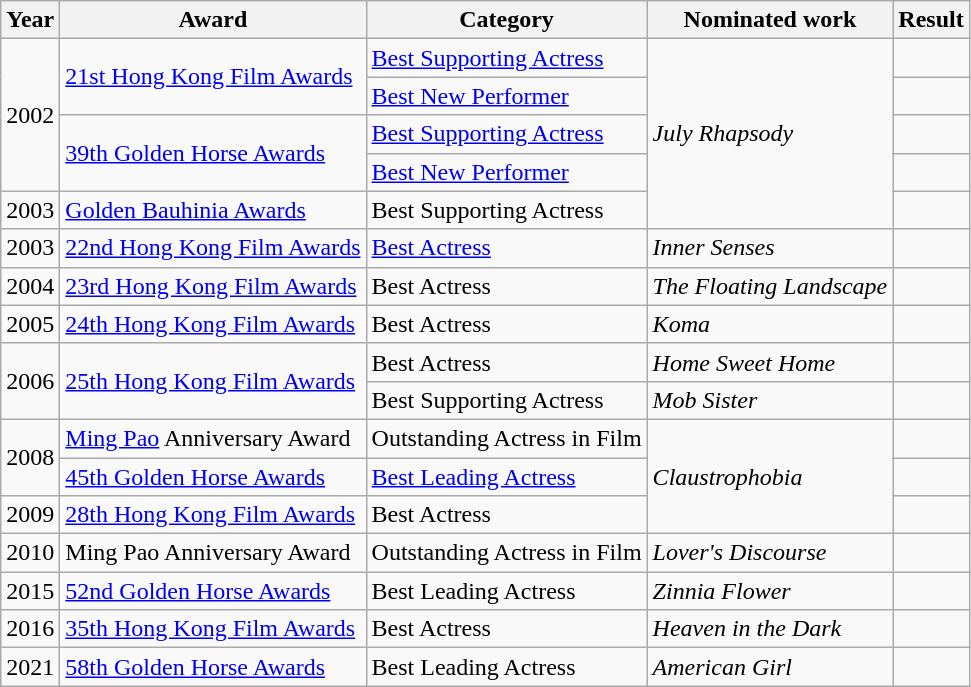<table class="wikitable sortable">
<tr>
<th>Year</th>
<th>Award</th>
<th>Category</th>
<th>Nominated work</th>
<th>Result</th>
</tr>
<tr>
<td rowspan="4">2002</td>
<td rowspan="2"><a href='#'>21st Hong Kong Film Awards</a></td>
<td><a href='#'>Best Supporting Actress</a></td>
<td rowspan="5"><em>July Rhapsody</em></td>
<td></td>
</tr>
<tr>
<td><a href='#'>Best New Performer</a></td>
<td></td>
</tr>
<tr>
<td rowspan="2"><a href='#'>39th Golden Horse Awards</a></td>
<td><a href='#'>Best Supporting Actress</a></td>
<td></td>
</tr>
<tr>
<td><a href='#'>Best New Performer</a></td>
<td></td>
</tr>
<tr>
<td>2003</td>
<td><a href='#'>Golden Bauhinia Awards</a></td>
<td>Best Supporting Actress</td>
<td></td>
</tr>
<tr>
<td>2003</td>
<td><a href='#'>22nd Hong Kong Film Awards</a></td>
<td><a href='#'>Best Actress</a></td>
<td><em>Inner Senses</em></td>
<td></td>
</tr>
<tr>
<td>2004</td>
<td><a href='#'>23rd Hong Kong Film Awards</a></td>
<td>Best Actress</td>
<td><em>The Floating Landscape</em></td>
<td></td>
</tr>
<tr>
<td>2005</td>
<td><a href='#'>24th Hong Kong Film Awards</a></td>
<td>Best Actress</td>
<td><em>Koma</em></td>
<td></td>
</tr>
<tr>
<td rowspan="2">2006</td>
<td rowspan="2"><a href='#'>25th Hong Kong Film Awards</a></td>
<td>Best Actress</td>
<td><em>Home Sweet Home</em></td>
<td></td>
</tr>
<tr>
<td>Best Supporting Actress</td>
<td><em>Mob Sister</em></td>
<td></td>
</tr>
<tr>
<td rowspan="2">2008</td>
<td><a href='#'>Ming Pao</a> Anniversary Award</td>
<td>Outstanding Actress in Film</td>
<td rowspan="3"><em>Claustrophobia</em></td>
<td></td>
</tr>
<tr>
<td><a href='#'>45th Golden Horse Awards</a></td>
<td><a href='#'>Best Leading Actress</a></td>
<td></td>
</tr>
<tr>
<td>2009</td>
<td><a href='#'>28th Hong Kong Film Awards</a></td>
<td>Best Actress</td>
<td></td>
</tr>
<tr>
<td>2010</td>
<td>Ming Pao Anniversary Award</td>
<td>Outstanding Actress in Film</td>
<td><em>Lover's Discourse</em></td>
<td></td>
</tr>
<tr>
<td>2015</td>
<td><a href='#'>52nd Golden Horse Awards</a></td>
<td>Best Leading Actress</td>
<td><em>Zinnia Flower</em></td>
<td></td>
</tr>
<tr>
<td>2016</td>
<td><a href='#'>35th Hong Kong Film Awards</a></td>
<td>Best Actress</td>
<td><em>Heaven in the Dark</em></td>
<td></td>
</tr>
<tr>
<td>2021</td>
<td><a href='#'>58th Golden Horse Awards</a></td>
<td>Best Leading Actress</td>
<td><em>American Girl</em></td>
<td></td>
</tr>
</table>
